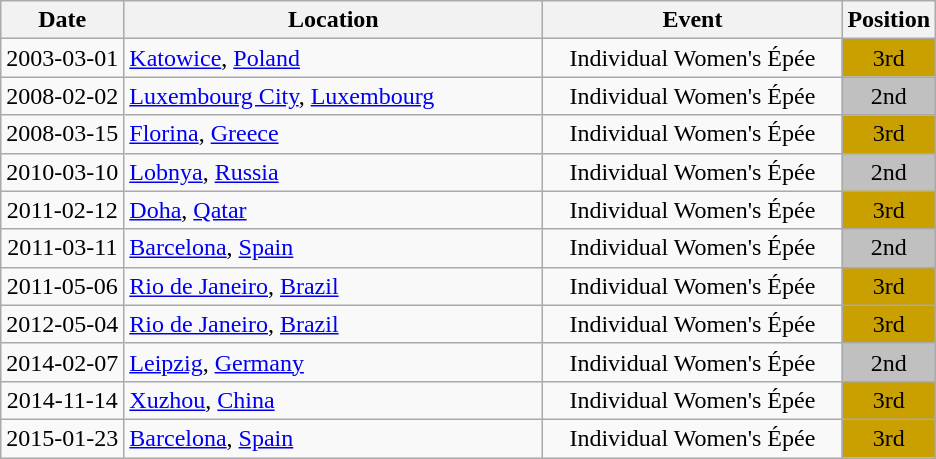<table class="wikitable" style="text-align:center;">
<tr>
<th>Date</th>
<th style="width:17em">Location</th>
<th style="width:12em">Event</th>
<th>Position</th>
</tr>
<tr>
<td>2003-03-01</td>
<td rowspan="1" align="left"> <a href='#'>Katowice</a>, <a href='#'>Poland</a></td>
<td>Individual Women's Épée</td>
<td bgcolor="caramel">3rd</td>
</tr>
<tr>
<td>2008-02-02</td>
<td rowspan="1" align="left"> <a href='#'>Luxembourg City</a>, <a href='#'>Luxembourg</a></td>
<td>Individual Women's Épée</td>
<td bgcolor="silver">2nd</td>
</tr>
<tr>
<td>2008-03-15</td>
<td rowspan="1" align="left"> <a href='#'>Florina</a>, <a href='#'>Greece</a></td>
<td>Individual Women's Épée</td>
<td bgcolor="caramel">3rd</td>
</tr>
<tr>
<td>2010-03-10</td>
<td rowspan="1" align="left"> <a href='#'>Lobnya</a>, <a href='#'>Russia</a></td>
<td>Individual Women's Épée</td>
<td bgcolor="silver">2nd</td>
</tr>
<tr>
<td>2011-02-12</td>
<td rowspan="1" align="left"> <a href='#'>Doha</a>, <a href='#'>Qatar</a></td>
<td>Individual Women's Épée</td>
<td bgcolor="caramel">3rd</td>
</tr>
<tr>
<td>2011-03-11</td>
<td rowspan="1" align="left"> <a href='#'>Barcelona</a>, <a href='#'>Spain</a></td>
<td>Individual Women's Épée</td>
<td bgcolor="silver">2nd</td>
</tr>
<tr>
<td rowspan="1">2011-05-06</td>
<td rowspan="1" align="left"> <a href='#'>Rio de Janeiro</a>, <a href='#'>Brazil</a></td>
<td>Individual Women's Épée</td>
<td bgcolor="caramel">3rd</td>
</tr>
<tr>
<td>2012-05-04</td>
<td rowspan="1" align="left"> <a href='#'>Rio de Janeiro</a>, <a href='#'>Brazil</a></td>
<td>Individual Women's Épée</td>
<td bgcolor="caramel">3rd</td>
</tr>
<tr>
<td>2014-02-07</td>
<td rowspan="1" align="left"> <a href='#'>Leipzig</a>, <a href='#'>Germany</a></td>
<td>Individual Women's Épée</td>
<td bgcolor="silver">2nd</td>
</tr>
<tr>
<td>2014-11-14</td>
<td rowspan="1" align="left"> <a href='#'>Xuzhou</a>, <a href='#'>China</a></td>
<td>Individual Women's Épée</td>
<td bgcolor="caramel">3rd</td>
</tr>
<tr>
<td>2015-01-23</td>
<td rowspan="1" align="left"> <a href='#'>Barcelona</a>, <a href='#'>Spain</a></td>
<td>Individual Women's Épée</td>
<td bgcolor="caramel">3rd</td>
</tr>
</table>
